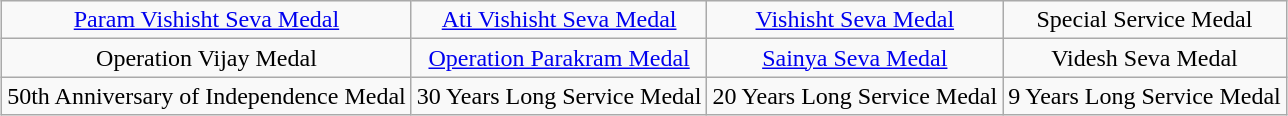<table class="wikitable" style="margin:1em auto; text-align:center;">
<tr>
<td><a href='#'>Param Vishisht Seva Medal</a></td>
<td><a href='#'>Ati Vishisht Seva Medal</a></td>
<td><a href='#'>Vishisht Seva Medal</a></td>
<td>Special Service Medal</td>
</tr>
<tr>
<td>Operation Vijay Medal</td>
<td><a href='#'>Operation Parakram Medal</a></td>
<td><a href='#'>Sainya Seva Medal</a></td>
<td>Videsh Seva Medal</td>
</tr>
<tr>
<td>50th Anniversary of Independence Medal</td>
<td>30 Years Long Service Medal</td>
<td>20 Years Long Service Medal</td>
<td>9 Years Long Service Medal</td>
</tr>
</table>
